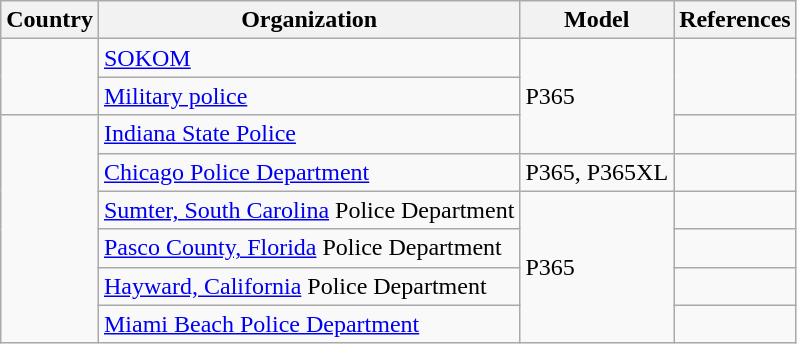<table class="wikitable">
<tr>
<th>Country</th>
<th>Organization</th>
<th>Model</th>
<th>References</th>
</tr>
<tr>
<td rowspan="2"></td>
<td><a href='#'>SOKOM</a></td>
<td rowspan="3">P365</td>
<td rowspan="2"></td>
</tr>
<tr>
<td><a href='#'>Military police</a></td>
</tr>
<tr>
<td rowspan="6"></td>
<td><a href='#'>Indiana State Police</a></td>
<td></td>
</tr>
<tr>
<td><a href='#'>Chicago Police Department</a></td>
<td>P365, P365XL</td>
<td></td>
</tr>
<tr>
<td><a href='#'>Sumter, South Carolina</a> Police Department</td>
<td rowspan="4">P365</td>
<td></td>
</tr>
<tr>
<td><a href='#'>Pasco County, Florida</a> Police Department</td>
<td></td>
</tr>
<tr>
<td><a href='#'>Hayward, California</a> Police Department</td>
<td></td>
</tr>
<tr>
<td><a href='#'>Miami Beach Police Department</a></td>
<td></td>
</tr>
</table>
